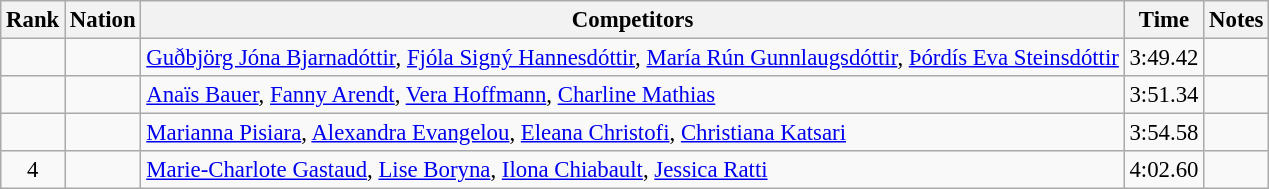<table class="wikitable sortable" style="text-align:center; font-size:95%">
<tr>
<th>Rank</th>
<th>Nation</th>
<th>Competitors</th>
<th>Time</th>
<th>Notes</th>
</tr>
<tr>
<td></td>
<td align=left></td>
<td align=left><a href='#'>Guðbjörg Jóna Bjarnadóttir</a>, <a href='#'>Fjóla Signý Hannesdóttir</a>, <a href='#'>María Rún Gunnlaugsdóttir</a>, <a href='#'>Þórdís Eva Steinsdóttir</a></td>
<td>3:49.42</td>
<td></td>
</tr>
<tr>
<td></td>
<td align=left></td>
<td align=left><a href='#'>Anaïs Bauer</a>, <a href='#'>Fanny Arendt</a>, <a href='#'>Vera Hoffmann</a>, <a href='#'>Charline Mathias</a></td>
<td>3:51.34</td>
<td></td>
</tr>
<tr>
<td></td>
<td align=left></td>
<td align=left><a href='#'>Marianna Pisiara</a>, <a href='#'>Alexandra Evangelou</a>, <a href='#'>Eleana Christofi</a>, <a href='#'>Christiana Katsari</a></td>
<td>3:54.58</td>
<td></td>
</tr>
<tr>
<td>4</td>
<td align=left></td>
<td align=left><a href='#'>Marie-Charlote Gastaud</a>, <a href='#'>Lise Boryna</a>, <a href='#'>Ilona Chiabault</a>, <a href='#'>Jessica Ratti</a></td>
<td>4:02.60</td>
<td></td>
</tr>
</table>
